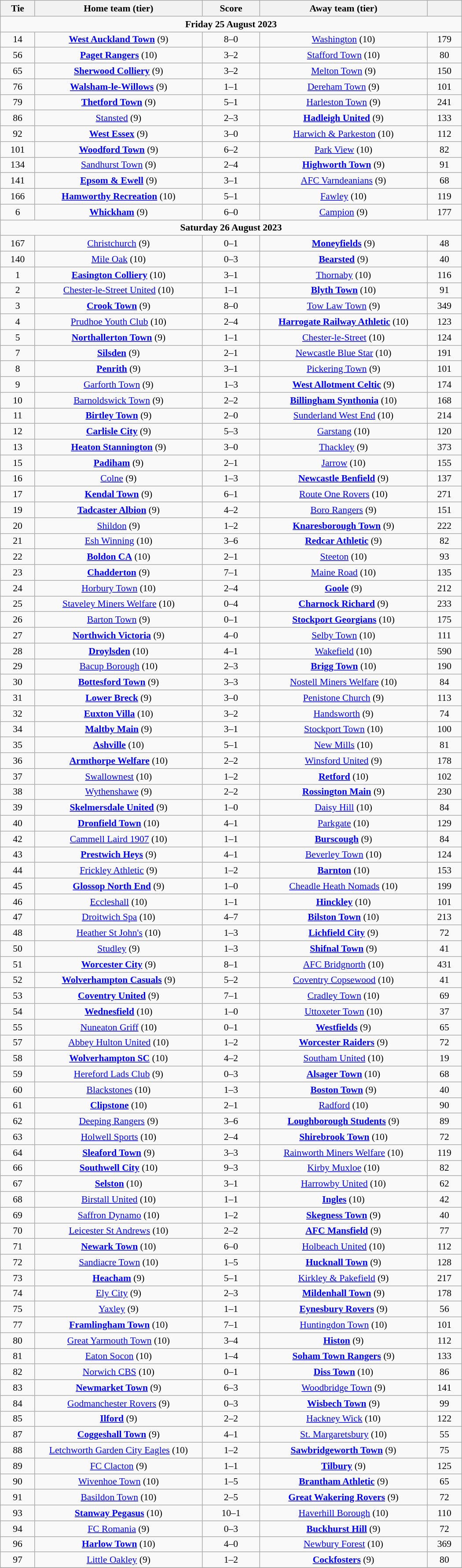<table class="wikitable" style="width:700px;text-align:center;font-size:90%">
<tr>
<th scope="col" style="width: 7.50%">Tie</th>
<th scope="col" style="width:36.25%">Home team (tier)</th>
<th scope="col" style="width:12.50%">Score</th>
<th scope="col" style="width:36.25%">Away team (tier)</th>
<th scope="col" style="width: 7.50%"></th>
</tr>
<tr>
<td colspan="5"><strong>Friday 25 August 2023</strong></td>
</tr>
<tr>
<td>14</td>
<td><strong><a href='#'>West Auckland Town</a></strong> (9)</td>
<td>8–0</td>
<td><a href='#'>Washington</a> (10)</td>
<td>179</td>
</tr>
<tr>
<td>56</td>
<td><strong><a href='#'>Paget Rangers</a></strong> (10)</td>
<td>3–2</td>
<td><a href='#'>Stafford Town</a> (10)</td>
<td>80</td>
</tr>
<tr>
<td>65</td>
<td><strong><a href='#'>Sherwood Colliery</a></strong> (9)</td>
<td>3–2</td>
<td><a href='#'>Melton Town</a> (9)</td>
<td>150</td>
</tr>
<tr>
<td>76</td>
<td><strong><a href='#'>Walsham-le-Willows</a></strong> (9)</td>
<td>1–1 </td>
<td><a href='#'>Dereham Town</a> (9)</td>
<td>101</td>
</tr>
<tr>
<td>79</td>
<td><strong><a href='#'>Thetford Town</a></strong> (9)</td>
<td>5–1</td>
<td><a href='#'>Harleston Town</a> (9)</td>
<td>241</td>
</tr>
<tr>
<td>86</td>
<td><a href='#'>Stansted</a> (9)</td>
<td>2–3</td>
<td><strong><a href='#'>Hadleigh United</a></strong> (9)</td>
<td>133</td>
</tr>
<tr>
<td>92</td>
<td><strong><a href='#'>West Essex</a></strong> (9)</td>
<td>3–0</td>
<td><a href='#'>Harwich & Parkeston</a> (10)</td>
<td>112</td>
</tr>
<tr>
<td>101</td>
<td><strong><a href='#'>Woodford Town</a></strong> (9)</td>
<td>6–2</td>
<td><a href='#'>Park View</a> (10)</td>
<td>82</td>
</tr>
<tr>
<td>134</td>
<td><a href='#'>Sandhurst Town</a> (9)</td>
<td>2–4</td>
<td><strong><a href='#'>Highworth Town</a></strong> (9)</td>
<td>91</td>
</tr>
<tr>
<td>141</td>
<td><strong><a href='#'>Epsom & Ewell</a></strong> (9)</td>
<td>3–1</td>
<td><a href='#'>AFC Varndeanians</a> (9)</td>
<td>68</td>
</tr>
<tr>
<td>166</td>
<td><strong><a href='#'>Hamworthy Recreation</a></strong> (10)</td>
<td>5–1</td>
<td><a href='#'>Fawley</a> (10)</td>
<td>119</td>
</tr>
<tr>
<td>6</td>
<td><strong><a href='#'>Whickham</a></strong> (9)</td>
<td>6–0</td>
<td><a href='#'>Campion</a> (9)</td>
<td>177</td>
</tr>
<tr>
<td colspan="5"><strong>Saturday 26 August 2023</strong></td>
</tr>
<tr>
<td>167</td>
<td><a href='#'>Christchurch</a> (9)</td>
<td>0–1</td>
<td><strong><a href='#'>Moneyfields</a></strong> (9)</td>
<td>48</td>
</tr>
<tr>
<td>140</td>
<td><a href='#'>Mile Oak</a> (10)</td>
<td>0–3</td>
<td><strong><a href='#'>Bearsted</a></strong> (9)</td>
<td>40</td>
</tr>
<tr>
<td>1</td>
<td><strong><a href='#'>Easington Colliery</a></strong> (10)</td>
<td>3–1</td>
<td><a href='#'>Thornaby</a> (10)</td>
<td>116</td>
</tr>
<tr>
<td>2</td>
<td><a href='#'>Chester-le-Street United</a> (10)</td>
<td>1–1 </td>
<td><strong><a href='#'>Blyth Town</a></strong> (10)</td>
<td>91</td>
</tr>
<tr>
<td>3</td>
<td><strong><a href='#'>Crook Town</a></strong> (9)</td>
<td>8–0</td>
<td><a href='#'>Tow Law Town</a> (9)</td>
<td>349</td>
</tr>
<tr>
<td>4</td>
<td><a href='#'>Prudhoe Youth Club</a> (10)</td>
<td>2–4</td>
<td><strong><a href='#'>Harrogate Railway Athletic</a></strong> (10)</td>
<td>123</td>
</tr>
<tr>
<td>5</td>
<td><strong><a href='#'>Northallerton Town</a></strong> (9)</td>
<td>1–1 </td>
<td><a href='#'>Chester-le-Street</a> (10)</td>
<td>124</td>
</tr>
<tr>
<td>7</td>
<td><strong><a href='#'>Silsden</a></strong> (9)</td>
<td>2–1</td>
<td><a href='#'>Newcastle Blue Star</a> (10)</td>
<td>191</td>
</tr>
<tr>
<td>8</td>
<td><strong><a href='#'>Penrith</a></strong> (9)</td>
<td>3–1</td>
<td><a href='#'>Pickering Town</a> (9)</td>
<td>101</td>
</tr>
<tr>
<td>9</td>
<td><a href='#'>Garforth Town</a> (9)</td>
<td>1–3</td>
<td><strong><a href='#'>West Allotment Celtic</a></strong> (9)</td>
<td>174</td>
</tr>
<tr>
<td>10</td>
<td><a href='#'>Barnoldswick Town</a> (9)</td>
<td>2–2 </td>
<td><strong><a href='#'>Billingham Synthonia</a></strong> (10)</td>
<td>168</td>
</tr>
<tr>
<td>11</td>
<td><strong><a href='#'>Birtley Town</a></strong> (9)</td>
<td>2–0</td>
<td><a href='#'>Sunderland West End</a> (10)</td>
<td>214</td>
</tr>
<tr>
<td>12</td>
<td><strong><a href='#'>Carlisle City</a></strong> (9)</td>
<td>5–3</td>
<td><a href='#'>Garstang</a> (10)</td>
<td>120</td>
</tr>
<tr>
<td>13</td>
<td><strong><a href='#'>Heaton Stannington</a></strong> (9)</td>
<td>3–0</td>
<td><a href='#'>Thackley</a> (9)</td>
<td>373</td>
</tr>
<tr>
<td>15</td>
<td><strong><a href='#'>Padiham</a></strong> (9)</td>
<td>2–1</td>
<td><a href='#'>Jarrow</a> (10)</td>
<td>155</td>
</tr>
<tr>
<td>16</td>
<td><a href='#'>Colne</a> (9)</td>
<td>1–3</td>
<td><strong><a href='#'>Newcastle Benfield</a></strong> (9)</td>
<td>137</td>
</tr>
<tr>
<td>17</td>
<td><strong><a href='#'>Kendal Town</a></strong> (9)</td>
<td>6–1</td>
<td><a href='#'>Route One Rovers</a> (10)</td>
<td>271</td>
</tr>
<tr>
<td>19</td>
<td><strong><a href='#'>Tadcaster Albion</a></strong> (9)</td>
<td>4–2</td>
<td><a href='#'>Boro Rangers</a> (9)</td>
<td>151</td>
</tr>
<tr>
<td>20</td>
<td><a href='#'>Shildon</a> (9)</td>
<td>1–2</td>
<td><strong><a href='#'>Knaresborough Town</a></strong> (9)</td>
<td>222</td>
</tr>
<tr>
<td>21</td>
<td><a href='#'>Esh Winning</a> (10)</td>
<td>3–6</td>
<td><strong><a href='#'>Redcar Athletic</a></strong> (9)</td>
<td>82</td>
</tr>
<tr>
<td>22</td>
<td><strong><a href='#'>Boldon CA</a></strong> (10)</td>
<td>2–1</td>
<td><a href='#'>Steeton</a> (10)</td>
<td>93</td>
</tr>
<tr>
<td>23</td>
<td><strong><a href='#'>Chadderton</a></strong> (9)</td>
<td>7–1</td>
<td><a href='#'>Maine Road</a> (10)</td>
<td>135</td>
</tr>
<tr>
<td>24</td>
<td><a href='#'>Horbury Town</a> (10)</td>
<td>2–4</td>
<td><strong><a href='#'>Goole</a></strong> (9)</td>
<td>212</td>
</tr>
<tr>
<td>25</td>
<td><a href='#'>Staveley Miners Welfare</a> (10)</td>
<td>0–4</td>
<td><strong><a href='#'>Charnock Richard</a></strong> (9)</td>
<td>233</td>
</tr>
<tr>
<td>26</td>
<td><a href='#'>Barton Town</a> (9)</td>
<td>0–1</td>
<td><strong><a href='#'>Stockport Georgians</a></strong> (10)</td>
<td>175</td>
</tr>
<tr>
<td>27</td>
<td><strong><a href='#'>Northwich Victoria</a></strong> (9)</td>
<td>4–0</td>
<td><a href='#'>Selby Town</a> (10)</td>
<td>111</td>
</tr>
<tr>
<td>28</td>
<td><strong><a href='#'>Droylsden</a></strong> (10)</td>
<td>4–1</td>
<td><a href='#'>Wakefield</a> (10)</td>
<td>590</td>
</tr>
<tr>
<td>29</td>
<td><a href='#'>Bacup Borough</a> (10)</td>
<td>2–3</td>
<td><strong><a href='#'>Brigg Town</a></strong> (10)</td>
<td>190</td>
</tr>
<tr>
<td>30</td>
<td><strong><a href='#'>Bottesford Town</a></strong> (9)</td>
<td>3–3 </td>
<td><a href='#'>Nostell Miners Welfare</a> (10)</td>
<td>84</td>
</tr>
<tr>
<td>31</td>
<td><strong><a href='#'>Lower Breck</a></strong> (9)</td>
<td>3–0</td>
<td><a href='#'>Penistone Church</a> (9)</td>
<td>113</td>
</tr>
<tr>
<td>32</td>
<td><strong><a href='#'>Euxton Villa</a></strong> (10)</td>
<td>3–2</td>
<td><a href='#'>Handsworth</a> (9)</td>
<td>74</td>
</tr>
<tr>
<td>34</td>
<td><strong><a href='#'>Maltby Main</a></strong> (9)</td>
<td>3–1</td>
<td><a href='#'>Stockport Town</a> (10)</td>
<td>100</td>
</tr>
<tr>
<td>35</td>
<td><strong><a href='#'>Ashville</a></strong> (10)</td>
<td>5–1</td>
<td><a href='#'>New Mills</a> (10)</td>
<td>81</td>
</tr>
<tr>
<td>36</td>
<td><strong><a href='#'>Armthorpe Welfare</a></strong> (10)</td>
<td>2–2 </td>
<td><a href='#'>Winsford United</a> (9)</td>
<td>178</td>
</tr>
<tr>
<td>37</td>
<td><a href='#'>Swallownest</a> (10)</td>
<td>1–2</td>
<td><strong><a href='#'>Retford</a></strong> (10)</td>
<td>102</td>
</tr>
<tr>
<td>38</td>
<td><a href='#'>Wythenshawe</a> (9)</td>
<td>2–2 </td>
<td><strong><a href='#'>Rossington Main</a></strong> (9)</td>
<td>230</td>
</tr>
<tr>
<td>39</td>
<td><strong><a href='#'>Skelmersdale United</a></strong> (9)</td>
<td>1–0</td>
<td><a href='#'>Daisy Hill</a> (10)</td>
<td>84</td>
</tr>
<tr>
<td>40</td>
<td><strong><a href='#'>Dronfield Town</a></strong> (10)</td>
<td>4–1</td>
<td><a href='#'>Parkgate</a> (10)</td>
<td>129</td>
</tr>
<tr>
<td>42</td>
<td><a href='#'>Cammell Laird 1907</a> (10)</td>
<td>1–1 </td>
<td><strong><a href='#'>Burscough</a></strong> (9)</td>
<td>84</td>
</tr>
<tr>
<td>43</td>
<td><strong><a href='#'>Prestwich Heys</a></strong> (9)</td>
<td>4–1</td>
<td><a href='#'>Beverley Town</a> (10)</td>
<td>124</td>
</tr>
<tr>
<td>44</td>
<td><a href='#'>Frickley Athletic</a> (9)</td>
<td>1–2</td>
<td><strong><a href='#'>Barnton</a></strong> (10)</td>
<td>153</td>
</tr>
<tr>
<td>45</td>
<td><strong><a href='#'>Glossop North End</a></strong> (9)</td>
<td>1–0</td>
<td><a href='#'>Cheadle Heath Nomads</a> (10)</td>
<td>199</td>
</tr>
<tr>
<td>46</td>
<td><a href='#'>Eccleshall</a> (10)</td>
<td>1–1 </td>
<td><strong><a href='#'>Hinckley</a></strong> (10)</td>
<td>101</td>
</tr>
<tr>
<td>47</td>
<td><a href='#'>Droitwich Spa</a> (10)</td>
<td>4–7</td>
<td><strong><a href='#'>Bilston Town</a></strong> (10)</td>
<td>213</td>
</tr>
<tr>
<td>48</td>
<td><a href='#'>Heather St John's</a> (10)</td>
<td>1–3</td>
<td><strong><a href='#'>Lichfield City</a></strong> (9)</td>
<td>72</td>
</tr>
<tr>
<td>50</td>
<td><a href='#'>Studley</a> (9)</td>
<td>1–3</td>
<td><strong><a href='#'>Shifnal Town</a></strong> (9)</td>
<td>41</td>
</tr>
<tr>
<td>51</td>
<td><strong><a href='#'>Worcester City</a></strong> (9)</td>
<td>8–1</td>
<td><a href='#'>AFC Bridgnorth</a> (10)</td>
<td>431</td>
</tr>
<tr>
<td>52</td>
<td><strong><a href='#'>Wolverhampton Casuals</a></strong> (9)</td>
<td>5–2</td>
<td><a href='#'>Coventry Copsewood</a> (10)</td>
<td>41</td>
</tr>
<tr>
<td>53</td>
<td><strong><a href='#'>Coventry United</a></strong> (9)</td>
<td>7–1</td>
<td><a href='#'>Cradley Town</a> (10)</td>
<td>69</td>
</tr>
<tr>
<td>54</td>
<td><strong><a href='#'>Wednesfield</a></strong> (10)</td>
<td>1–0</td>
<td><a href='#'>Uttoxeter Town</a> (10)</td>
<td>37</td>
</tr>
<tr>
<td>55</td>
<td><a href='#'>Nuneaton Griff</a> (10)</td>
<td>0–1</td>
<td><strong><a href='#'>Westfields</a></strong> (9)</td>
<td>65</td>
</tr>
<tr>
<td>57</td>
<td><a href='#'>Abbey Hulton United</a> (10)</td>
<td>1–2</td>
<td><strong><a href='#'>Worcester Raiders</a></strong> (9)</td>
<td>72</td>
</tr>
<tr>
<td>58</td>
<td><strong><a href='#'>Wolverhampton SC</a></strong> (10)</td>
<td>4–2</td>
<td><a href='#'>Southam United</a> (10)</td>
<td>19</td>
</tr>
<tr>
<td>59</td>
<td><a href='#'>Hereford Lads Club</a> (9)</td>
<td>0–3</td>
<td><strong><a href='#'>Alsager Town</a></strong> (10)</td>
<td>68</td>
</tr>
<tr>
<td>60</td>
<td><a href='#'>Blackstones</a> (10)</td>
<td>1–3</td>
<td><strong><a href='#'>Boston Town</a></strong> (9)</td>
<td>40</td>
</tr>
<tr>
<td>61</td>
<td><strong><a href='#'>Clipstone</a></strong> (10)</td>
<td>2–1</td>
<td><a href='#'>Radford</a> (10)</td>
<td>90</td>
</tr>
<tr>
<td>62</td>
<td><a href='#'>Deeping Rangers</a> (9)</td>
<td>3–6</td>
<td><strong><a href='#'>Loughborough Students</a></strong> (9)</td>
<td>89</td>
</tr>
<tr>
<td>63</td>
<td><a href='#'>Holwell Sports</a> (10)</td>
<td>2–4</td>
<td><strong><a href='#'>Shirebrook Town</a></strong> (10)</td>
<td>72</td>
</tr>
<tr>
<td>64</td>
<td><strong><a href='#'>Sleaford Town</a></strong> (9)</td>
<td>3–3 </td>
<td><a href='#'>Rainworth Miners Welfare</a> (10)</td>
<td>119</td>
</tr>
<tr>
<td>66</td>
<td><strong><a href='#'>Southwell City</a></strong> (10)</td>
<td>9–3</td>
<td><a href='#'>Kirby Muxloe</a> (10)</td>
<td>82</td>
</tr>
<tr>
<td>67</td>
<td><strong><a href='#'>Selston</a></strong> (10)</td>
<td>3–1</td>
<td><a href='#'>Harrowby United</a> (10)</td>
<td>62</td>
</tr>
<tr>
<td>68</td>
<td><a href='#'>Birstall United</a> (10)</td>
<td>1–1 </td>
<td><strong><a href='#'>Ingles</a></strong> (10)</td>
<td>42</td>
</tr>
<tr>
<td>69</td>
<td><a href='#'>Saffron Dynamo</a> (10)</td>
<td>1–2</td>
<td><strong><a href='#'>Skegness Town</a></strong> (9)</td>
<td>40</td>
</tr>
<tr>
<td>70</td>
<td><a href='#'>Leicester St Andrews</a> (10)</td>
<td>2–2 </td>
<td><strong><a href='#'>AFC Mansfield</a></strong> (9)</td>
<td>77</td>
</tr>
<tr>
<td>71</td>
<td><strong><a href='#'>Newark Town</a></strong> (10)</td>
<td>6–0</td>
<td><a href='#'>Holbeach United</a> (10)</td>
<td>112</td>
</tr>
<tr>
<td>72</td>
<td><a href='#'>Sandiacre Town</a> (10)</td>
<td>1–5</td>
<td><strong><a href='#'>Hucknall Town</a></strong> (9)</td>
<td>128</td>
</tr>
<tr>
<td>73</td>
<td><strong><a href='#'>Heacham</a></strong> (9)</td>
<td>5–1</td>
<td><a href='#'>Kirkley & Pakefield</a> (9)</td>
<td>217</td>
</tr>
<tr>
<td>74</td>
<td><a href='#'>Ely City</a> (9)</td>
<td>2–3</td>
<td><strong><a href='#'>Mildenhall Town</a></strong> (9)</td>
<td>178</td>
</tr>
<tr>
<td>75</td>
<td><a href='#'>Yaxley</a> (9)</td>
<td>1–1 </td>
<td><strong><a href='#'>Eynesbury Rovers</a></strong> (9)</td>
<td>56</td>
</tr>
<tr>
<td>77</td>
<td><strong><a href='#'>Framlingham Town</a></strong> (10)</td>
<td>7–1</td>
<td><a href='#'>Huntingdon Town</a> (10)</td>
<td>101</td>
</tr>
<tr>
<td>80</td>
<td><a href='#'>Great Yarmouth Town</a> (10)</td>
<td>3–4</td>
<td><strong><a href='#'>Histon</a></strong> (9)</td>
<td>112</td>
</tr>
<tr>
<td>81</td>
<td><a href='#'>Eaton Socon</a> (10)</td>
<td>1–4</td>
<td><strong><a href='#'>Soham Town Rangers</a></strong> (9)</td>
<td>133</td>
</tr>
<tr>
<td>82</td>
<td><a href='#'>Norwich CBS</a> (10)</td>
<td>0–1</td>
<td><strong><a href='#'>Diss Town</a></strong> (10)</td>
<td>86</td>
</tr>
<tr>
<td>83</td>
<td><strong><a href='#'>Newmarket Town</a></strong> (9)</td>
<td>6–3</td>
<td><a href='#'>Woodbridge Town</a> (9)</td>
<td>141</td>
</tr>
<tr>
<td>84</td>
<td><a href='#'>Godmanchester Rovers</a> (9)</td>
<td>0–3</td>
<td><strong><a href='#'>Wisbech Town</a></strong> (9)</td>
<td>99</td>
</tr>
<tr>
<td>85</td>
<td><strong><a href='#'>Ilford</a></strong> (9)</td>
<td>2–2 </td>
<td><a href='#'>Hackney Wick</a> (10)</td>
<td>122</td>
</tr>
<tr>
<td>87</td>
<td><strong><a href='#'>Coggeshall Town</a></strong> (9)</td>
<td>4–1</td>
<td><a href='#'>St. Margaretsbury</a> (10)</td>
<td>55</td>
</tr>
<tr>
<td>88</td>
<td><a href='#'>Letchworth Garden City Eagles</a> (10)</td>
<td>1–2</td>
<td><strong><a href='#'>Sawbridgeworth Town</a></strong> (9)</td>
<td>75</td>
</tr>
<tr>
<td>89</td>
<td><a href='#'>FC Clacton</a> (9)</td>
<td>1–1 </td>
<td><strong><a href='#'>Tilbury</a></strong> (9)</td>
<td>125</td>
</tr>
<tr>
<td>90</td>
<td><a href='#'>Wivenhoe Town</a> (10)</td>
<td>1–5</td>
<td><strong><a href='#'>Brantham Athletic</a></strong> (9)</td>
<td>65</td>
</tr>
<tr>
<td>91</td>
<td><a href='#'>Basildon Town</a> (10)</td>
<td>2–5</td>
<td><strong><a href='#'>Great Wakering Rovers</a></strong> (9)</td>
<td>72</td>
</tr>
<tr>
<td>93</td>
<td><strong><a href='#'>Stanway Pegasus</a></strong> (10)</td>
<td>10–1</td>
<td><a href='#'>Haverhill Borough</a> (10)</td>
<td>110</td>
</tr>
<tr>
<td>94</td>
<td><a href='#'>FC Romania</a> (9)</td>
<td>0–3</td>
<td><strong><a href='#'>Buckhurst Hill</a></strong> (9)</td>
<td>72</td>
</tr>
<tr>
<td>96</td>
<td><strong><a href='#'>Harlow Town</a></strong> (10)</td>
<td>4–0</td>
<td><a href='#'>Newbury Forest</a> (10)</td>
<td>369</td>
</tr>
<tr>
<td>97</td>
<td><a href='#'>Little Oakley</a> (9)</td>
<td>1–2</td>
<td><strong><a href='#'>Cockfosters</a></strong> (9)</td>
<td>80</td>
</tr>
<tr>
</tr>
</table>
